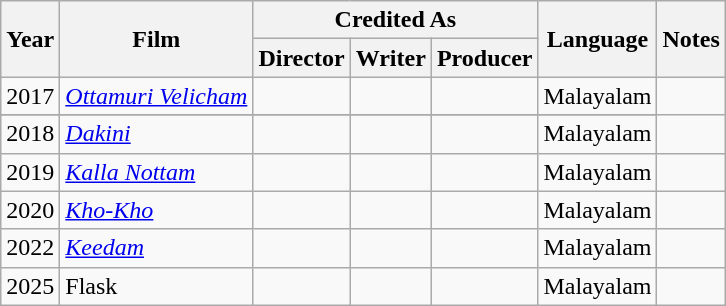<table class="wikitable sortable">
<tr>
<th rowspan="2">Year</th>
<th rowspan="2">Film</th>
<th colspan="3">Credited As</th>
<th rowspan="2">Language</th>
<th rowspan="2">Notes</th>
</tr>
<tr>
<th>Director</th>
<th>Writer</th>
<th>Producer</th>
</tr>
<tr>
<td>2017</td>
<td><em><a href='#'>Ottamuri Velicham</a></em></td>
<td></td>
<td></td>
<td></td>
<td>Malayalam</td>
<td></td>
</tr>
<tr>
</tr>
<tr>
<td>2018</td>
<td><em><a href='#'>Dakini</a></em></td>
<td></td>
<td></td>
<td></td>
<td>Malayalam</td>
</tr>
<tr>
<td>2019</td>
<td><em><a href='#'>Kalla Nottam</a></em></td>
<td></td>
<td></td>
<td></td>
<td>Malayalam</td>
<td></td>
</tr>
<tr>
<td>2020</td>
<td><em><a href='#'>Kho-Kho</a></em></td>
<td></td>
<td></td>
<td></td>
<td>Malayalam</td>
<td></td>
</tr>
<tr>
<td>2022</td>
<td><em><a href='#'>Keedam</a></em></td>
<td></td>
<td></td>
<td></td>
<td>Malayalam</td>
<td></td>
</tr>
<tr>
<td>2025</td>
<td>Flask</td>
<td></td>
<td></td>
<td></td>
<td>Malayalam</td>
<td></td>
</tr>
</table>
